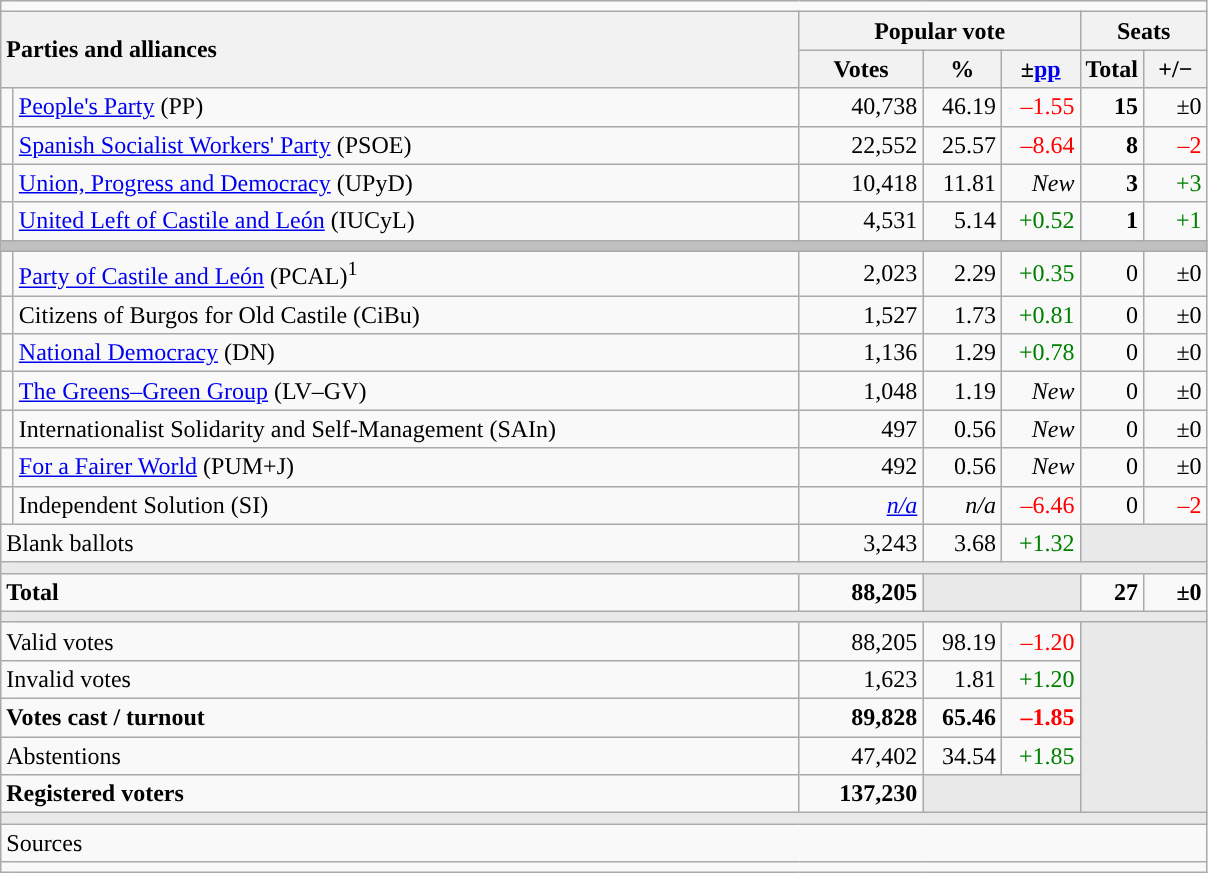<table class="wikitable" style="text-align:right;">
<tr>
<td colspan="7"></td>
</tr>
<tr>
<th style="text-align:left;" rowspan="2" colspan="2" width="525">Parties and alliances</th>
<th colspan="3">Popular vote</th>
<th colspan="2">Seats</th>
</tr>
<tr>
<th width="75">Votes</th>
<th width="45">%</th>
<th width="45">±<a href='#'>pp</a></th>
<th width="35">Total</th>
<th width="35">+/−</th>
</tr>
<tr>
<td width="1" style="color:inherit;background:"></td>
<td align="left"><a href='#'>People's Party</a> (PP)</td>
<td>40,738</td>
<td>46.19</td>
<td style="color:red;">–1.55</td>
<td><strong>15</strong></td>
<td>±0</td>
</tr>
<tr>
<td style="color:inherit;background:"></td>
<td align="left"><a href='#'>Spanish Socialist Workers' Party</a> (PSOE)</td>
<td>22,552</td>
<td>25.57</td>
<td style="color:red;">–8.64</td>
<td><strong>8</strong></td>
<td style="color:red;">–2</td>
</tr>
<tr>
<td style="color:inherit;background:"></td>
<td align="left"><a href='#'>Union, Progress and Democracy</a> (UPyD)</td>
<td>10,418</td>
<td>11.81</td>
<td><em>New</em></td>
<td><strong>3</strong></td>
<td style="color:green;">+3</td>
</tr>
<tr>
<td style="color:inherit;background:"></td>
<td align="left"><a href='#'>United Left of Castile and León</a> (IUCyL)</td>
<td>4,531</td>
<td>5.14</td>
<td style="color:green;">+0.52</td>
<td><strong>1</strong></td>
<td style="color:green;">+1</td>
</tr>
<tr>
<td colspan="7" bgcolor="#C0C0C0"></td>
</tr>
<tr>
<td style="color:inherit;background:"></td>
<td align="left"><a href='#'>Party of Castile and León</a> (PCAL)<sup>1</sup></td>
<td>2,023</td>
<td>2.29</td>
<td style="color:green;">+0.35</td>
<td>0</td>
<td>±0</td>
</tr>
<tr>
<td style="color:inherit;background:"></td>
<td align="left">Citizens of Burgos for Old Castile (CiBu)</td>
<td>1,527</td>
<td>1.73</td>
<td style="color:green;">+0.81</td>
<td>0</td>
<td>±0</td>
</tr>
<tr>
<td style="color:inherit;background:"></td>
<td align="left"><a href='#'>National Democracy</a> (DN)</td>
<td>1,136</td>
<td>1.29</td>
<td style="color:green;">+0.78</td>
<td>0</td>
<td>±0</td>
</tr>
<tr>
<td style="color:inherit;background:"></td>
<td align="left"><a href='#'>The Greens–Green Group</a> (LV–GV)</td>
<td>1,048</td>
<td>1.19</td>
<td><em>New</em></td>
<td>0</td>
<td>±0</td>
</tr>
<tr>
<td style="color:inherit;background:"></td>
<td align="left">Internationalist Solidarity and Self-Management (SAIn)</td>
<td>497</td>
<td>0.56</td>
<td><em>New</em></td>
<td>0</td>
<td>±0</td>
</tr>
<tr>
<td style="color:inherit;background:"></td>
<td align="left"><a href='#'>For a Fairer World</a> (PUM+J)</td>
<td>492</td>
<td>0.56</td>
<td><em>New</em></td>
<td>0</td>
<td>±0</td>
</tr>
<tr>
<td style="color:inherit;background:"></td>
<td align="left">Independent Solution (SI)</td>
<td><em><a href='#'>n/a</a></em></td>
<td><em>n/a</em></td>
<td style="color:red;">–6.46</td>
<td>0</td>
<td style="color:red;">–2</td>
</tr>
<tr>
<td align="left" colspan="2">Blank ballots</td>
<td>3,243</td>
<td>3.68</td>
<td style="color:green;">+1.32</td>
<td bgcolor="#E9E9E9" colspan="2"></td>
</tr>
<tr>
<td colspan="7" bgcolor="#E9E9E9"></td>
</tr>
<tr style="font-weight:bold;">
<td align="left" colspan="2">Total</td>
<td>88,205</td>
<td bgcolor="#E9E9E9" colspan="2"></td>
<td>27</td>
<td>±0</td>
</tr>
<tr>
<td colspan="7" bgcolor="#E9E9E9"></td>
</tr>
<tr>
<td align="left" colspan="2">Valid votes</td>
<td>88,205</td>
<td>98.19</td>
<td style="color:red;">–1.20</td>
<td bgcolor="#E9E9E9" colspan="2" rowspan="5"></td>
</tr>
<tr>
<td align="left" colspan="2">Invalid votes</td>
<td>1,623</td>
<td>1.81</td>
<td style="color:green;">+1.20</td>
</tr>
<tr style="font-weight:bold;">
<td align="left" colspan="2">Votes cast / turnout</td>
<td>89,828</td>
<td>65.46</td>
<td style="color:red;">–1.85</td>
</tr>
<tr>
<td align="left" colspan="2">Abstentions</td>
<td>47,402</td>
<td>34.54</td>
<td style="color:green;">+1.85</td>
</tr>
<tr style="font-weight:bold;">
<td align="left" colspan="2">Registered voters</td>
<td>137,230</td>
<td bgcolor="#E9E9E9" colspan="2"></td>
</tr>
<tr>
<td colspan="7" bgcolor="#E9E9E9"></td>
</tr>
<tr>
<td align="left" colspan="7">Sources</td>
</tr>
<tr>
<td colspan="7" style="text-align:left; max-width:790px;"></td>
</tr>
</table>
